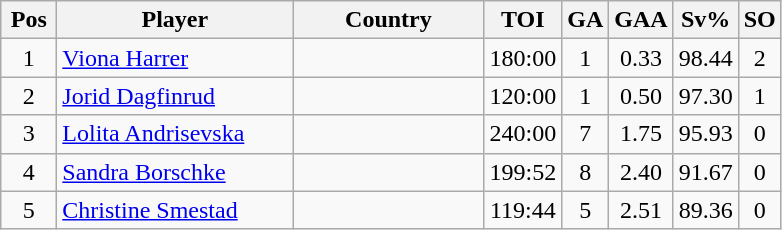<table class="wikitable sortable" style="text-align: center;">
<tr>
<th width=30>Pos</th>
<th width=150>Player</th>
<th width=120>Country</th>
<th width=20>TOI</th>
<th width=20>GA</th>
<th width=20>GAA</th>
<th width=20>Sv%</th>
<th width=20>SO</th>
</tr>
<tr>
<td>1</td>
<td align=left><a href='#'>Viona Harrer</a></td>
<td align=left></td>
<td>180:00</td>
<td>1</td>
<td>0.33</td>
<td>98.44</td>
<td>2</td>
</tr>
<tr>
<td>2</td>
<td align=left><a href='#'>Jorid Dagfinrud</a></td>
<td align=left></td>
<td>120:00</td>
<td>1</td>
<td>0.50</td>
<td>97.30</td>
<td>1</td>
</tr>
<tr>
<td>3</td>
<td align=left><a href='#'>Lolita Andrisevska</a></td>
<td align=left></td>
<td>240:00</td>
<td>7</td>
<td>1.75</td>
<td>95.93</td>
<td>0</td>
</tr>
<tr>
<td>4</td>
<td align=left><a href='#'>Sandra Borschke</a></td>
<td align=left></td>
<td>199:52</td>
<td>8</td>
<td>2.40</td>
<td>91.67</td>
<td>0</td>
</tr>
<tr>
<td>5</td>
<td align=left><a href='#'>Christine Smestad</a></td>
<td align=left></td>
<td>119:44</td>
<td>5</td>
<td>2.51</td>
<td>89.36</td>
<td>0</td>
</tr>
</table>
